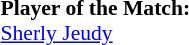<table style="width:100%; font-size:90%;">
<tr>
<td><br><strong>Player of the Match:</strong>
<br> <a href='#'>Sherly Jeudy</a></td>
</tr>
</table>
